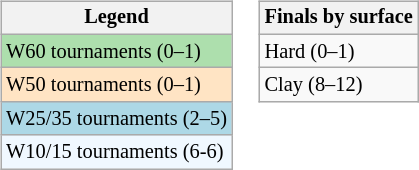<table>
<tr valign=top>
<td><br><table class=wikitable style="font-size:85%">
<tr>
<th>Legend</th>
</tr>
<tr style="background:#addfad;">
<td>W60 tournaments (0–1)</td>
</tr>
<tr style="background:#ffe4c4;">
<td>W50 tournaments (0–1)</td>
</tr>
<tr style="background:lightblue;">
<td>W25/35 tournaments (2–5)</td>
</tr>
<tr style="background:#f0f8ff;">
<td>W10/15 tournaments (6-6)</td>
</tr>
</table>
</td>
<td><br><table class=wikitable style="font-size:85%">
<tr>
<th>Finals by surface</th>
</tr>
<tr>
<td>Hard (0–1)</td>
</tr>
<tr>
<td>Clay (8–12)</td>
</tr>
</table>
</td>
</tr>
</table>
